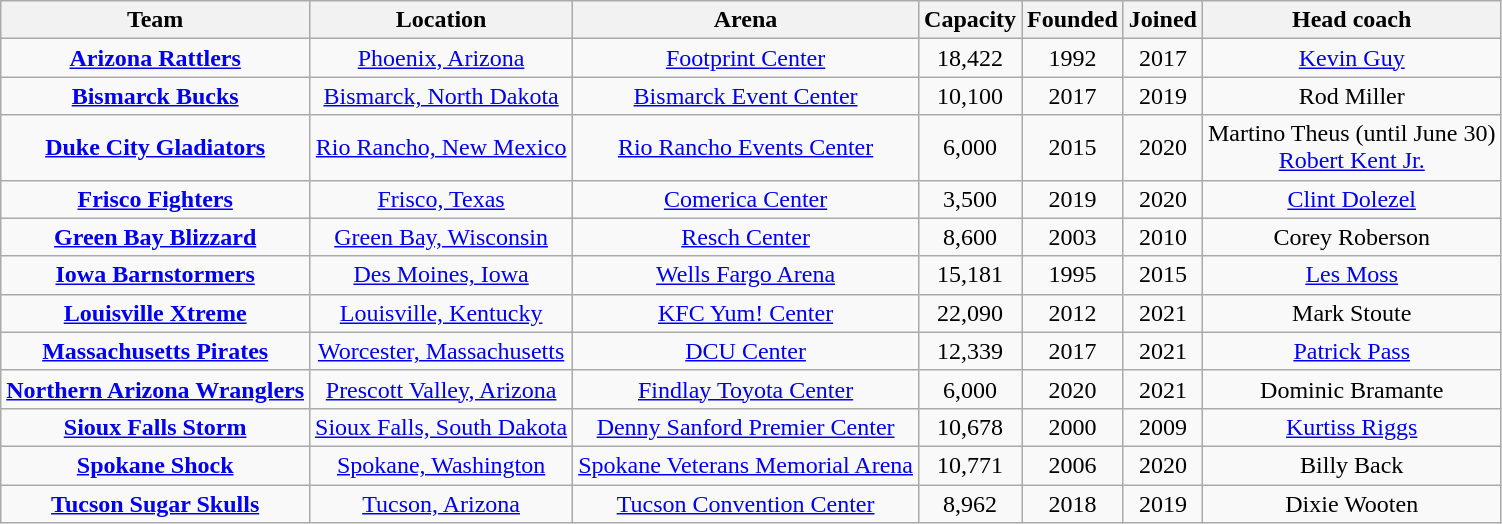<table class="wikitable" style="text-align:center">
<tr>
<th>Team</th>
<th>Location</th>
<th>Arena</th>
<th>Capacity</th>
<th>Founded</th>
<th>Joined</th>
<th>Head coach</th>
</tr>
<tr>
<td><strong><a href='#'>Arizona Rattlers</a></strong></td>
<td><a href='#'>Phoenix, Arizona</a></td>
<td><a href='#'>Footprint Center</a></td>
<td>18,422</td>
<td>1992</td>
<td>2017</td>
<td><a href='#'>Kevin Guy</a></td>
</tr>
<tr>
<td><strong><a href='#'>Bismarck Bucks</a></strong></td>
<td><a href='#'>Bismarck, North Dakota</a></td>
<td><a href='#'>Bismarck Event Center</a></td>
<td>10,100</td>
<td>2017</td>
<td>2019</td>
<td>Rod Miller</td>
</tr>
<tr>
<td><strong><a href='#'>Duke City Gladiators</a></strong></td>
<td><a href='#'>Rio Rancho, New Mexico</a></td>
<td><a href='#'>Rio Rancho Events Center</a></td>
<td>6,000</td>
<td>2015</td>
<td>2020</td>
<td>Martino Theus (until June 30)<br><a href='#'>Robert Kent Jr.</a></td>
</tr>
<tr>
<td><strong><a href='#'>Frisco Fighters</a></strong></td>
<td><a href='#'>Frisco, Texas</a></td>
<td><a href='#'>Comerica Center</a></td>
<td>3,500</td>
<td>2019</td>
<td>2020</td>
<td><a href='#'>Clint Dolezel</a></td>
</tr>
<tr>
<td><strong><a href='#'>Green Bay Blizzard</a></strong></td>
<td><a href='#'>Green Bay, Wisconsin</a></td>
<td><a href='#'>Resch Center</a></td>
<td>8,600</td>
<td>2003</td>
<td>2010</td>
<td>Corey Roberson</td>
</tr>
<tr>
<td><strong><a href='#'>Iowa Barnstormers</a></strong></td>
<td><a href='#'>Des Moines, Iowa</a></td>
<td><a href='#'>Wells Fargo Arena</a></td>
<td>15,181</td>
<td>1995</td>
<td>2015</td>
<td><a href='#'>Les Moss</a></td>
</tr>
<tr>
<td><strong><a href='#'>Louisville Xtreme</a></strong></td>
<td><a href='#'>Louisville, Kentucky</a></td>
<td><a href='#'>KFC Yum! Center</a></td>
<td>22,090</td>
<td>2012</td>
<td>2021</td>
<td>Mark Stoute</td>
</tr>
<tr>
<td><strong><a href='#'>Massachusetts Pirates</a></strong></td>
<td><a href='#'>Worcester, Massachusetts</a></td>
<td><a href='#'>DCU Center</a></td>
<td>12,339</td>
<td>2017</td>
<td>2021</td>
<td><a href='#'>Patrick Pass</a></td>
</tr>
<tr>
<td><strong><a href='#'>Northern Arizona Wranglers</a></strong></td>
<td><a href='#'>Prescott Valley, Arizona</a></td>
<td><a href='#'>Findlay Toyota Center</a></td>
<td>6,000</td>
<td>2020</td>
<td>2021</td>
<td>Dominic Bramante</td>
</tr>
<tr>
<td><strong><a href='#'>Sioux Falls Storm</a></strong></td>
<td><a href='#'>Sioux Falls, South Dakota</a></td>
<td><a href='#'>Denny Sanford Premier Center</a></td>
<td>10,678</td>
<td>2000</td>
<td>2009</td>
<td><a href='#'>Kurtiss Riggs</a></td>
</tr>
<tr>
<td><strong><a href='#'>Spokane Shock</a></strong></td>
<td><a href='#'>Spokane, Washington</a></td>
<td><a href='#'>Spokane Veterans Memorial Arena</a></td>
<td>10,771</td>
<td>2006</td>
<td>2020</td>
<td>Billy Back</td>
</tr>
<tr>
<td><strong><a href='#'>Tucson Sugar Skulls</a></strong></td>
<td><a href='#'>Tucson, Arizona</a></td>
<td><a href='#'>Tucson Convention Center</a></td>
<td>8,962</td>
<td>2018</td>
<td>2019</td>
<td>Dixie Wooten</td>
</tr>
</table>
